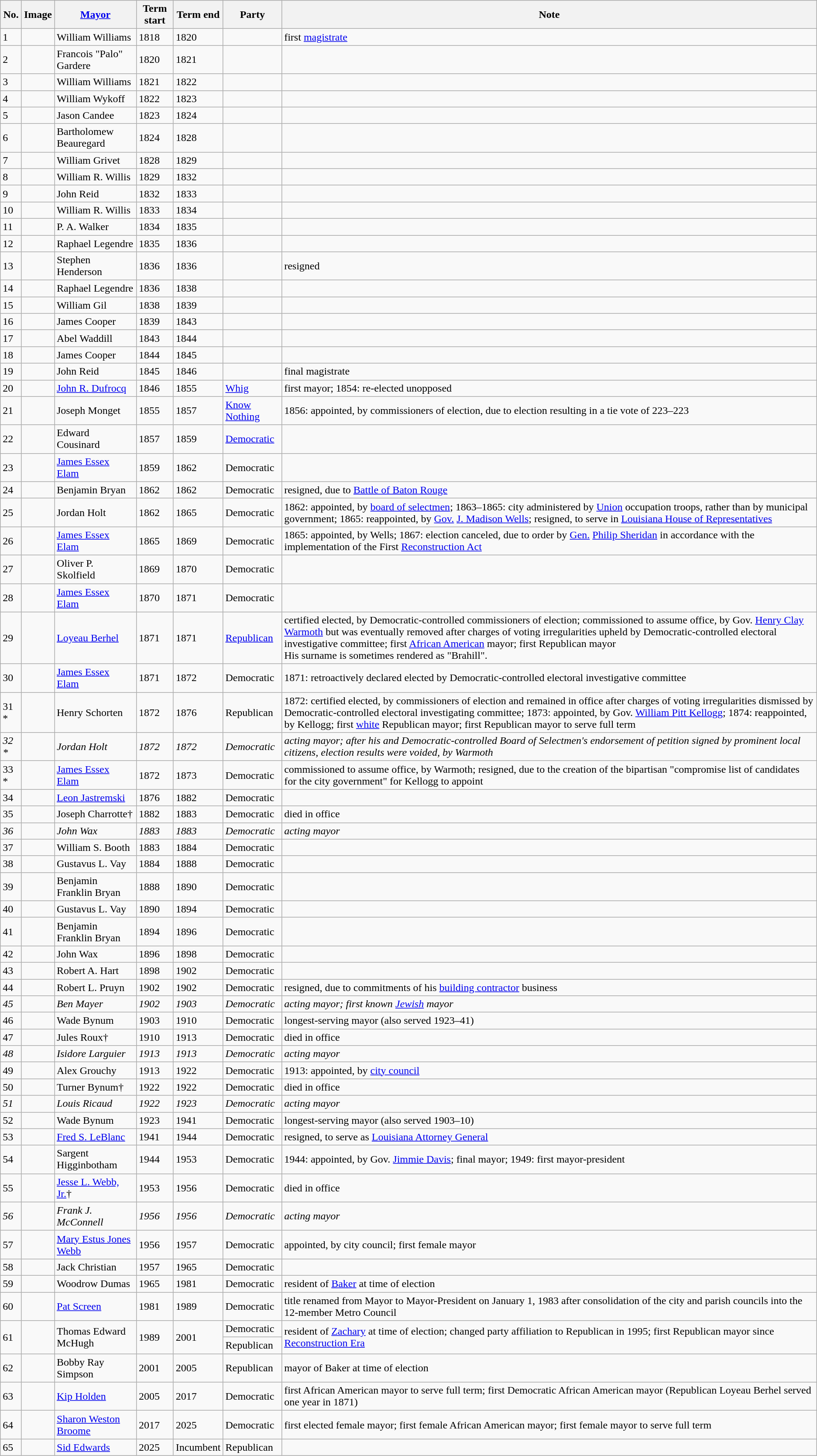<table class="wikitable sortable">
<tr>
<th>No.</th>
<th>Image</th>
<th><a href='#'>Mayor</a></th>
<th>Term start</th>
<th>Term end</th>
<th>Party</th>
<th>Note</th>
</tr>
<tr>
<td>1</td>
<td></td>
<td>William Williams</td>
<td>1818</td>
<td>1820</td>
<td></td>
<td>first <a href='#'>magistrate</a></td>
</tr>
<tr>
<td>2</td>
<td></td>
<td>Francois "Palo" Gardere</td>
<td>1820</td>
<td>1821</td>
<td></td>
<td></td>
</tr>
<tr>
<td>3</td>
<td></td>
<td>William Williams</td>
<td>1821</td>
<td>1822</td>
<td></td>
<td></td>
</tr>
<tr>
<td>4</td>
<td></td>
<td>William Wykoff</td>
<td>1822</td>
<td>1823</td>
<td></td>
<td></td>
</tr>
<tr>
<td>5</td>
<td></td>
<td>Jason Candee</td>
<td>1823</td>
<td>1824</td>
<td></td>
<td></td>
</tr>
<tr>
<td>6</td>
<td></td>
<td>Bartholomew Beauregard</td>
<td>1824</td>
<td>1828</td>
<td></td>
<td></td>
</tr>
<tr>
<td>7</td>
<td></td>
<td>William Grivet</td>
<td>1828</td>
<td>1829</td>
<td></td>
<td></td>
</tr>
<tr>
<td>8</td>
<td></td>
<td>William R. Willis</td>
<td>1829</td>
<td>1832</td>
<td></td>
<td></td>
</tr>
<tr>
<td>9</td>
<td></td>
<td>John Reid</td>
<td>1832</td>
<td>1833</td>
<td></td>
<td></td>
</tr>
<tr>
<td>10</td>
<td></td>
<td>William R. Willis</td>
<td>1833</td>
<td>1834</td>
<td></td>
<td></td>
</tr>
<tr>
<td>11</td>
<td></td>
<td>P. A. Walker</td>
<td>1834</td>
<td>1835</td>
<td></td>
<td></td>
</tr>
<tr>
<td>12</td>
<td></td>
<td>Raphael Legendre</td>
<td>1835</td>
<td>1836</td>
<td></td>
<td></td>
</tr>
<tr>
<td>13</td>
<td></td>
<td>Stephen Henderson</td>
<td>1836</td>
<td>1836</td>
<td></td>
<td>resigned</td>
</tr>
<tr>
<td>14</td>
<td></td>
<td>Raphael Legendre</td>
<td>1836</td>
<td>1838</td>
<td></td>
<td></td>
</tr>
<tr>
<td>15</td>
<td></td>
<td>William Gil</td>
<td>1838</td>
<td>1839</td>
<td></td>
<td></td>
</tr>
<tr>
<td>16</td>
<td></td>
<td>James Cooper</td>
<td>1839</td>
<td>1843</td>
<td></td>
<td></td>
</tr>
<tr>
<td>17</td>
<td></td>
<td>Abel Waddill</td>
<td>1843</td>
<td>1844</td>
<td></td>
<td></td>
</tr>
<tr>
<td>18</td>
<td></td>
<td>James Cooper</td>
<td>1844</td>
<td>1845</td>
<td></td>
<td></td>
</tr>
<tr>
<td>19</td>
<td></td>
<td>John Reid</td>
<td>1845</td>
<td>1846</td>
<td></td>
<td>final magistrate</td>
</tr>
<tr>
<td>20</td>
<td></td>
<td><a href='#'>John R. Dufrocq</a></td>
<td>1846</td>
<td>1855</td>
<td><a href='#'>Whig</a></td>
<td>first mayor; 1854: re-elected unopposed</td>
</tr>
<tr>
<td>21</td>
<td></td>
<td>Joseph Monget</td>
<td>1855</td>
<td>1857</td>
<td><a href='#'>Know Nothing</a></td>
<td>1856: appointed, by commissioners of election, due to election resulting in a tie vote of 223–223</td>
</tr>
<tr>
<td>22</td>
<td></td>
<td>Edward Cousinard</td>
<td>1857</td>
<td>1859</td>
<td><a href='#'>Democratic</a></td>
<td></td>
</tr>
<tr>
<td>23</td>
<td></td>
<td><a href='#'>James Essex Elam</a></td>
<td>1859</td>
<td>1862</td>
<td>Democratic</td>
<td></td>
</tr>
<tr>
<td>24</td>
<td></td>
<td>Benjamin Bryan</td>
<td>1862</td>
<td>1862</td>
<td>Democratic</td>
<td>resigned, due to <a href='#'>Battle of Baton Rouge</a></td>
</tr>
<tr>
<td>25</td>
<td></td>
<td>Jordan Holt</td>
<td>1862</td>
<td>1865</td>
<td>Democratic</td>
<td>1862: appointed, by <a href='#'>board of selectmen</a>; 1863–1865: city administered by <a href='#'>Union</a> occupation troops, rather than by municipal government; 1865: reappointed, by <a href='#'>Gov.</a> <a href='#'>J. Madison Wells</a>; resigned, to serve in <a href='#'>Louisiana House of Representatives</a></td>
</tr>
<tr>
<td>26</td>
<td></td>
<td><a href='#'>James Essex Elam</a></td>
<td>1865</td>
<td>1869</td>
<td>Democratic</td>
<td>1865: appointed, by Wells; 1867: election canceled, due to order by <a href='#'>Gen.</a> <a href='#'>Philip Sheridan</a> in accordance with the implementation of the First <a href='#'>Reconstruction Act</a></td>
</tr>
<tr>
<td>27</td>
<td></td>
<td>Oliver P. Skolfield</td>
<td>1869</td>
<td>1870</td>
<td>Democratic</td>
<td></td>
</tr>
<tr>
<td>28</td>
<td></td>
<td><a href='#'>James Essex Elam</a></td>
<td>1870</td>
<td>1871</td>
<td>Democratic</td>
<td></td>
</tr>
<tr>
<td>29</td>
<td></td>
<td><a href='#'>Loyeau Berhel</a></td>
<td>1871</td>
<td>1871</td>
<td><a href='#'>Republican</a></td>
<td>certified elected, by Democratic-controlled commissioners of election; commissioned to assume office, by Gov. <a href='#'>Henry Clay Warmoth</a> but was eventually removed after charges of voting irregularities upheld by Democratic-controlled electoral investigative committee; first <a href='#'>African American</a> mayor; first Republican mayor<br>His surname is sometimes rendered as "Brahill".</td>
</tr>
<tr>
<td>30</td>
<td></td>
<td><a href='#'>James Essex Elam</a></td>
<td>1871</td>
<td>1872</td>
<td>Democratic</td>
<td>1871: retroactively declared elected by Democratic-controlled electoral investigative committee</td>
</tr>
<tr>
<td>31 *</td>
<td></td>
<td>Henry Schorten</td>
<td>1872</td>
<td>1876</td>
<td>Republican</td>
<td>1872: certified elected, by commissioners of election and remained in office after charges of voting irregularities dismissed by Democratic-controlled electoral investigating committee; 1873: appointed, by Gov. <a href='#'>William Pitt Kellogg</a>; 1874: reappointed, by Kellogg; first <a href='#'>white</a> Republican mayor; first Republican mayor to serve full term</td>
</tr>
<tr>
<td><em>32 *</em></td>
<td></td>
<td><em>Jordan Holt</em></td>
<td><em>1872</em></td>
<td><em>1872</em></td>
<td><em>Democratic</em></td>
<td><em>acting mayor; after his and Democratic-controlled Board of Selectmen's endorsement of petition signed by prominent local citizens, election results were voided, by Warmoth</em></td>
</tr>
<tr>
<td>33 *</td>
<td></td>
<td><a href='#'>James Essex Elam</a></td>
<td>1872</td>
<td>1873</td>
<td>Democratic</td>
<td>commissioned to assume office, by Warmoth; resigned, due to the creation of the bipartisan "compromise list of candidates for the city government" for Kellogg to appoint</td>
</tr>
<tr>
<td>34</td>
<td></td>
<td><a href='#'>Leon Jastremski</a></td>
<td>1876</td>
<td>1882</td>
<td>Democratic</td>
<td></td>
</tr>
<tr>
<td>35</td>
<td></td>
<td>Joseph Charrotte†</td>
<td>1882</td>
<td>1883</td>
<td>Democratic</td>
<td>died in office</td>
</tr>
<tr>
<td><em>36</em></td>
<td></td>
<td><em>John Wax</em></td>
<td><em>1883</em></td>
<td><em>1883</em></td>
<td><em>Democratic</em></td>
<td><em>acting mayor</em></td>
</tr>
<tr>
<td>37</td>
<td></td>
<td>William S. Booth</td>
<td>1883</td>
<td>1884</td>
<td>Democratic</td>
<td></td>
</tr>
<tr>
<td>38</td>
<td></td>
<td>Gustavus L. Vay</td>
<td>1884</td>
<td>1888</td>
<td>Democratic</td>
<td></td>
</tr>
<tr>
<td>39</td>
<td></td>
<td>Benjamin Franklin Bryan</td>
<td>1888</td>
<td>1890</td>
<td>Democratic</td>
<td></td>
</tr>
<tr>
<td>40</td>
<td></td>
<td>Gustavus L. Vay</td>
<td>1890</td>
<td>1894</td>
<td>Democratic</td>
<td></td>
</tr>
<tr>
<td>41</td>
<td></td>
<td>Benjamin Franklin Bryan</td>
<td>1894</td>
<td>1896</td>
<td>Democratic</td>
<td></td>
</tr>
<tr>
<td>42</td>
<td></td>
<td>John Wax</td>
<td>1896</td>
<td>1898</td>
<td>Democratic</td>
<td></td>
</tr>
<tr>
<td>43</td>
<td></td>
<td>Robert A. Hart</td>
<td>1898</td>
<td>1902</td>
<td>Democratic</td>
<td></td>
</tr>
<tr>
<td>44</td>
<td></td>
<td>Robert L. Pruyn</td>
<td>1902</td>
<td>1902</td>
<td>Democratic</td>
<td>resigned, due to commitments of his <a href='#'>building contractor</a> business</td>
</tr>
<tr>
<td><em>45</em></td>
<td></td>
<td><em>Ben Mayer</em></td>
<td><em>1902</em></td>
<td><em>1903</em></td>
<td><em>Democratic</em></td>
<td><em>acting mayor; first known <a href='#'>Jewish</a> mayor</em></td>
</tr>
<tr>
<td>46</td>
<td></td>
<td>Wade Bynum</td>
<td>1903</td>
<td>1910</td>
<td>Democratic</td>
<td>longest-serving mayor (also served 1923–41)</td>
</tr>
<tr>
<td>47</td>
<td></td>
<td>Jules Roux†</td>
<td>1910</td>
<td>1913</td>
<td>Democratic</td>
<td>died in office</td>
</tr>
<tr>
<td><em>48</em></td>
<td></td>
<td><em>Isidore Larguier</em></td>
<td><em>1913</em></td>
<td><em>1913</em></td>
<td><em>Democratic</em></td>
<td><em>acting mayor</em></td>
</tr>
<tr>
<td>49</td>
<td></td>
<td>Alex Grouchy</td>
<td>1913</td>
<td>1922</td>
<td>Democratic</td>
<td>1913: appointed, by <a href='#'>city council</a></td>
</tr>
<tr>
<td>50</td>
<td></td>
<td>Turner Bynum†</td>
<td>1922</td>
<td>1922</td>
<td>Democratic</td>
<td>died in office</td>
</tr>
<tr>
<td><em>51</em></td>
<td></td>
<td><em>Louis Ricaud</em></td>
<td><em>1922</em></td>
<td><em>1923</em></td>
<td><em>Democratic</em></td>
<td><em>acting mayor</em></td>
</tr>
<tr>
<td>52</td>
<td></td>
<td>Wade Bynum</td>
<td>1923</td>
<td>1941</td>
<td>Democratic</td>
<td>longest-serving mayor (also served 1903–10)</td>
</tr>
<tr>
<td>53</td>
<td></td>
<td><a href='#'>Fred S. LeBlanc</a></td>
<td>1941</td>
<td>1944</td>
<td>Democratic</td>
<td>resigned, to serve as <a href='#'>Louisiana Attorney General</a></td>
</tr>
<tr>
<td>54</td>
<td></td>
<td>Sargent Higginbotham</td>
<td>1944</td>
<td>1953</td>
<td>Democratic</td>
<td>1944: appointed, by Gov. <a href='#'>Jimmie Davis</a>; final mayor; 1949: first mayor-president</td>
</tr>
<tr>
<td>55</td>
<td></td>
<td><a href='#'>Jesse L. Webb, Jr.</a>†</td>
<td>1953</td>
<td>1956</td>
<td>Democratic</td>
<td>died in office</td>
</tr>
<tr>
<td><em>56</em></td>
<td></td>
<td><em>Frank J. McConnell</em></td>
<td><em>1956</em></td>
<td><em>1956</em></td>
<td><em>Democratic</em></td>
<td><em>acting mayor</em></td>
</tr>
<tr>
<td>57</td>
<td></td>
<td><a href='#'>Mary Estus Jones Webb</a></td>
<td>1956</td>
<td>1957</td>
<td>Democratic</td>
<td>appointed, by city council; first female mayor</td>
</tr>
<tr>
<td>58</td>
<td></td>
<td>Jack Christian</td>
<td>1957</td>
<td>1965</td>
<td>Democratic</td>
<td></td>
</tr>
<tr>
<td>59</td>
<td></td>
<td>Woodrow Dumas</td>
<td>1965</td>
<td>1981</td>
<td>Democratic</td>
<td>resident of <a href='#'>Baker</a> at time of election</td>
</tr>
<tr>
<td>60</td>
<td></td>
<td><a href='#'>Pat Screen</a></td>
<td>1981</td>
<td>1989</td>
<td>Democratic</td>
<td>title renamed from Mayor to Mayor-President on January 1, 1983 after consolidation of the city and parish councils into the 12-member Metro Council</td>
</tr>
<tr>
<td rowspan=2>61</td>
<td rowspan=2></td>
<td rowspan=2>Thomas Edward McHugh</td>
<td rowspan=2>1989</td>
<td rowspan=2>2001</td>
<td>Democratic</td>
<td rowspan=2>resident of <a href='#'>Zachary</a> at time of election; changed party affiliation to Republican in 1995; first Republican mayor since <a href='#'>Reconstruction Era</a></td>
</tr>
<tr>
<td>Republican</td>
</tr>
<tr>
<td>62</td>
<td></td>
<td>Bobby Ray Simpson</td>
<td>2001</td>
<td>2005</td>
<td>Republican</td>
<td>mayor of Baker at time of election</td>
</tr>
<tr>
<td>63</td>
<td></td>
<td><a href='#'>Kip Holden</a></td>
<td>2005</td>
<td>2017</td>
<td>Democratic</td>
<td>first African American mayor to serve full term; first Democratic African American mayor (Republican Loyeau Berhel served one year in 1871)</td>
</tr>
<tr>
<td>64</td>
<td></td>
<td><a href='#'>Sharon Weston Broome</a></td>
<td>2017</td>
<td>2025</td>
<td>Democratic</td>
<td>first elected female mayor; first female African American mayor; first female mayor to serve full term</td>
</tr>
<tr>
<td>65</td>
<td></td>
<td><a href='#'>Sid Edwards</a></td>
<td>2025</td>
<td>Incumbent</td>
<td>Republican</td>
<td></td>
</tr>
</table>
